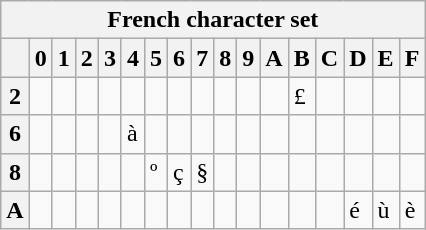<table class="wikitable">
<tr>
<th colspan="17">French character set</th>
</tr>
<tr>
<th></th>
<th>0</th>
<th>1</th>
<th>2</th>
<th>3</th>
<th>4</th>
<th>5</th>
<th>6</th>
<th>7</th>
<th>8</th>
<th>9</th>
<th>A</th>
<th>B</th>
<th>C</th>
<th>D</th>
<th>E</th>
<th>F</th>
</tr>
<tr>
<th>2</th>
<td></td>
<td></td>
<td></td>
<td></td>
<td></td>
<td></td>
<td></td>
<td></td>
<td></td>
<td></td>
<td></td>
<td>£</td>
<td></td>
<td></td>
<td></td>
<td></td>
</tr>
<tr>
<th>6</th>
<td></td>
<td></td>
<td></td>
<td></td>
<td>à</td>
<td></td>
<td></td>
<td></td>
<td></td>
<td></td>
<td></td>
<td></td>
<td></td>
<td></td>
<td></td>
<td></td>
</tr>
<tr>
<th>8</th>
<td></td>
<td></td>
<td></td>
<td></td>
<td></td>
<td>º</td>
<td>ç</td>
<td>§</td>
<td></td>
<td></td>
<td></td>
<td></td>
<td></td>
<td></td>
<td></td>
<td></td>
</tr>
<tr>
<th>A</th>
<td></td>
<td></td>
<td></td>
<td></td>
<td></td>
<td></td>
<td></td>
<td></td>
<td></td>
<td></td>
<td></td>
<td></td>
<td></td>
<td>é</td>
<td>ù</td>
<td>è</td>
</tr>
</table>
